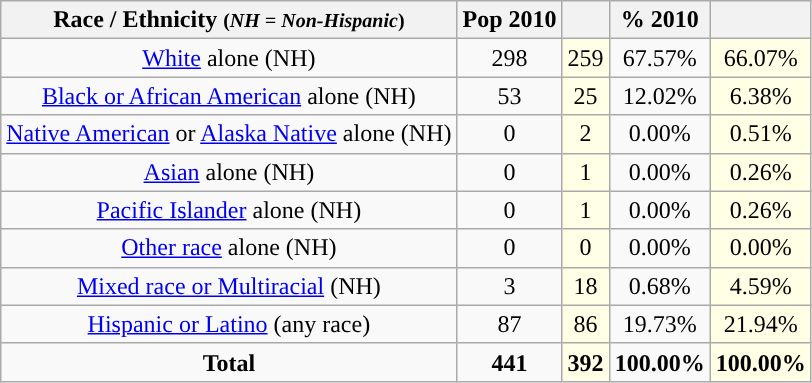<table class="wikitable" style="text-align:center;">
<tr>
<th>Race / Ethnicity <small>(<em>NH = Non-Hispanic</em>)</small></th>
<th>Pop 2010</th>
<th></th>
<th>% 2010</th>
<th></th>
</tr>
<tr>
<td><a href='#'>White</a> alone (NH)</td>
<td>298</td>
<td style='background: #ffffe6;'>259</td>
<td>67.57%</td>
<td style='background: #ffffe6;'>66.07%</td>
</tr>
<tr>
<td><a href='#'>Black or African American</a> alone (NH)</td>
<td>53</td>
<td style='background: #ffffe6;'>25</td>
<td>12.02%</td>
<td style='background: #ffffe6;'>6.38%</td>
</tr>
<tr>
<td><a href='#'>Native American</a> or <a href='#'>Alaska Native</a> alone (NH)</td>
<td>0</td>
<td style='background: #ffffe6;'>2</td>
<td>0.00%</td>
<td style='background: #ffffe6;'>0.51%</td>
</tr>
<tr>
<td><a href='#'>Asian</a> alone (NH)</td>
<td>0</td>
<td style='background: #ffffe6;'>1</td>
<td>0.00%</td>
<td style='background: #ffffe6;'>0.26%</td>
</tr>
<tr>
<td><a href='#'>Pacific Islander</a> alone (NH)</td>
<td>0</td>
<td style='background: #ffffe6;'>1</td>
<td>0.00%</td>
<td style='background: #ffffe6;'>0.26%</td>
</tr>
<tr>
<td><a href='#'>Other race</a> alone (NH)</td>
<td>0</td>
<td style='background: #ffffe6;'>0</td>
<td>0.00%</td>
<td style='background: #ffffe6;'>0.00%</td>
</tr>
<tr>
<td><a href='#'>Mixed race or Multiracial</a> (NH)</td>
<td>3</td>
<td style='background: #ffffe6;'>18</td>
<td>0.68%</td>
<td style='background: #ffffe6;'>4.59%</td>
</tr>
<tr>
<td><a href='#'>Hispanic or Latino</a> (any race)</td>
<td>87</td>
<td style='background: #ffffe6;'>86</td>
<td>19.73%</td>
<td style='background: #ffffe6;'>21.94%</td>
</tr>
<tr>
<td><strong>Total</strong></td>
<td><strong>441</strong></td>
<td style='background: #ffffe6;'><strong>392</strong></td>
<td><strong>100.00%</strong></td>
<td style='background: #ffffe6;'><strong>100.00%</strong></td>
</tr>
</table>
